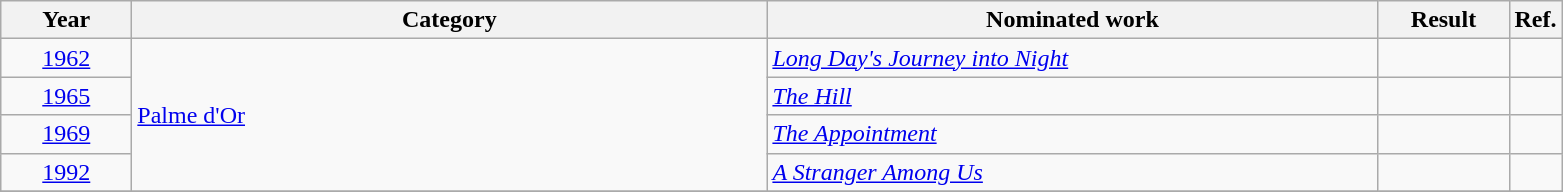<table class=wikitable>
<tr>
<th scope="col" style="width:5em;">Year</th>
<th scope="col" style="width:26em;">Category</th>
<th scope="col" style="width:25em;">Nominated work</th>
<th scope="col" style="width:5em;">Result</th>
<th>Ref.</th>
</tr>
<tr>
<td style="text-align:center;"><a href='#'>1962</a></td>
<td rowspan=4><a href='#'>Palme d'Or</a></td>
<td><em><a href='#'>Long Day's Journey into Night</a></em></td>
<td></td>
<td></td>
</tr>
<tr>
<td style="text-align:center;"><a href='#'>1965</a></td>
<td><em><a href='#'>The Hill</a></em></td>
<td></td>
<td></td>
</tr>
<tr>
<td style="text-align:center;"><a href='#'>1969</a></td>
<td><em><a href='#'>The Appointment</a></em></td>
<td></td>
<td></td>
</tr>
<tr>
<td style="text-align:center;"><a href='#'>1992</a></td>
<td><em><a href='#'>A Stranger Among Us</a></em></td>
<td></td>
<td></td>
</tr>
<tr>
</tr>
</table>
